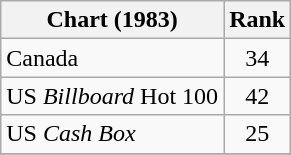<table class="wikitable sortable">
<tr>
<th>Chart (1983)</th>
<th style="text-align:center;">Rank</th>
</tr>
<tr>
<td>Canada </td>
<td style="text-align:center;">34</td>
</tr>
<tr>
<td>US <em>Billboard</em> Hot 100</td>
<td style="text-align:center;">42</td>
</tr>
<tr>
<td>US <em>Cash Box</em> </td>
<td style="text-align:center;">25</td>
</tr>
<tr>
</tr>
</table>
